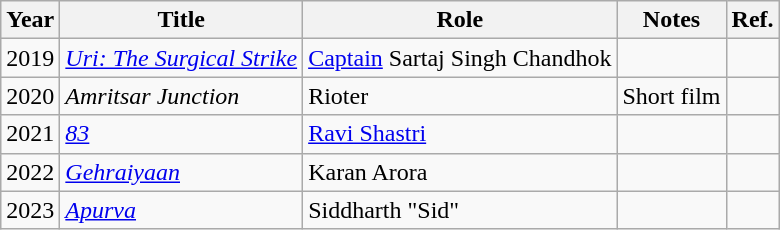<table class="wikitable sortable">
<tr>
<th>Year</th>
<th>Title</th>
<th>Role</th>
<th>Notes</th>
<th class="unsortable">Ref.</th>
</tr>
<tr>
<td>2019</td>
<td><em><a href='#'>Uri: The Surgical Strike</a></em></td>
<td><a href='#'>Captain</a> Sartaj Singh Chandhok</td>
<td></td>
<td></td>
</tr>
<tr>
<td>2020</td>
<td><em>Amritsar Junction</em></td>
<td>Rioter</td>
<td>Short film</td>
<td></td>
</tr>
<tr>
<td>2021</td>
<td><em><a href='#'>83</a></em></td>
<td><a href='#'>Ravi Shastri</a></td>
<td></td>
<td></td>
</tr>
<tr>
<td>2022</td>
<td><em><a href='#'>Gehraiyaan</a></em></td>
<td>Karan Arora</td>
<td></td>
<td></td>
</tr>
<tr>
<td>2023</td>
<td><em><a href='#'>Apurva</a></em></td>
<td>Siddharth "Sid"</td>
<td></td>
<td></td>
</tr>
</table>
